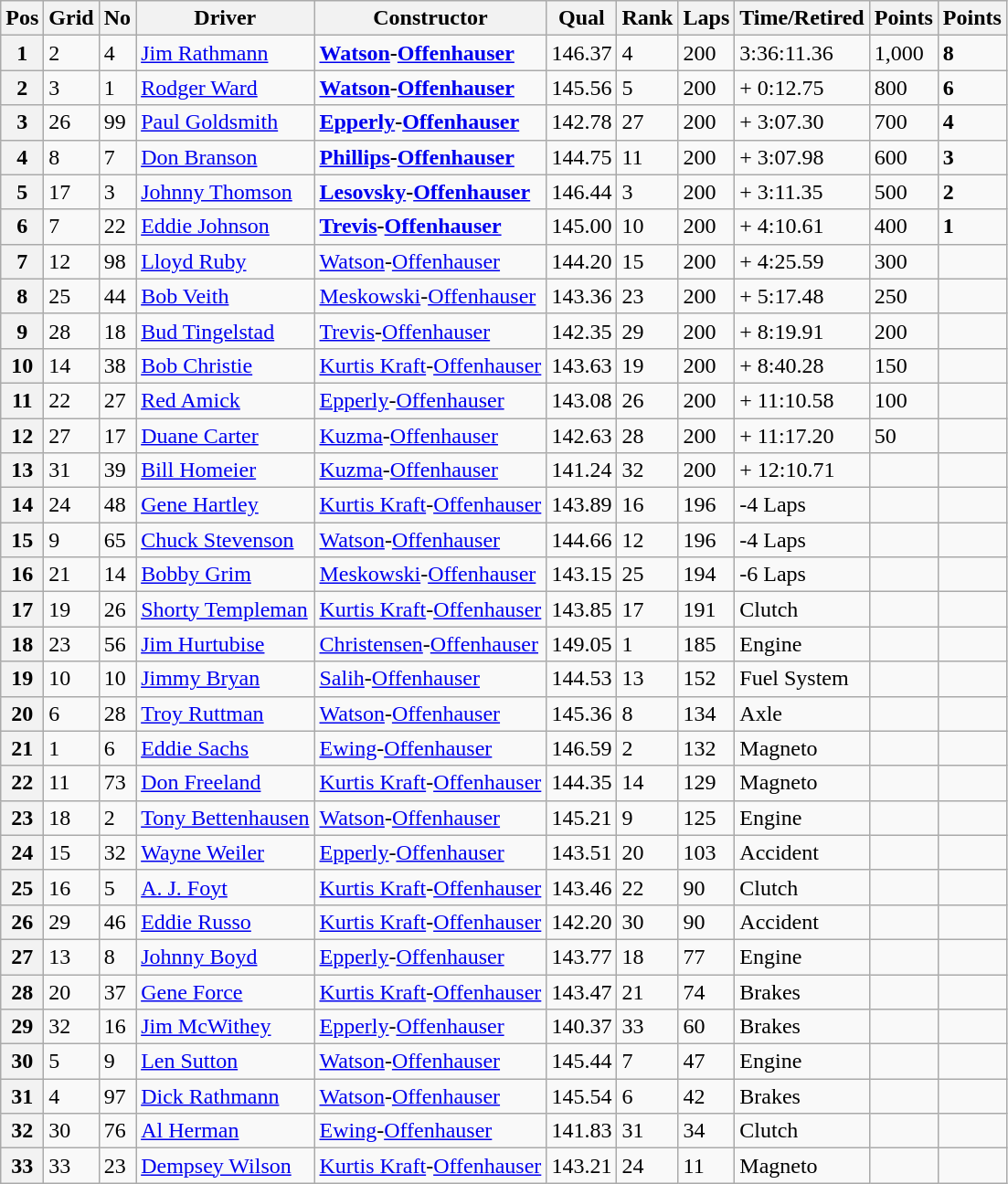<table class="wikitable">
<tr>
<th>Pos</th>
<th>Grid</th>
<th>No</th>
<th>Driver</th>
<th>Constructor</th>
<th>Qual</th>
<th>Rank</th>
<th>Laps</th>
<th>Time/Retired</th>
<th>Points</th>
<th> Points</th>
</tr>
<tr>
<th>1</th>
<td>2</td>
<td>4</td>
<td> <a href='#'>Jim Rathmann</a></td>
<td><strong><a href='#'>Watson</a>-<a href='#'>Offenhauser</a></strong></td>
<td>146.37</td>
<td>4</td>
<td>200</td>
<td>3:36:11.36</td>
<td>1,000</td>
<td><strong>8</strong></td>
</tr>
<tr>
<th>2</th>
<td>3</td>
<td>1</td>
<td> <a href='#'>Rodger Ward</a> <strong></strong></td>
<td><strong><a href='#'>Watson</a>-<a href='#'>Offenhauser</a></strong></td>
<td>145.56</td>
<td>5</td>
<td>200</td>
<td>+ 0:12.75</td>
<td>800</td>
<td><strong>6</strong></td>
</tr>
<tr>
<th>3</th>
<td>26</td>
<td>99</td>
<td> <a href='#'>Paul Goldsmith</a></td>
<td><strong><a href='#'>Epperly</a>-<a href='#'>Offenhauser</a></strong></td>
<td>142.78</td>
<td>27</td>
<td>200</td>
<td>+ 3:07.30</td>
<td>700</td>
<td><strong>4</strong></td>
</tr>
<tr>
<th>4</th>
<td>8</td>
<td>7</td>
<td> <a href='#'>Don Branson</a></td>
<td><strong><a href='#'>Phillips</a>-<a href='#'>Offenhauser</a></strong></td>
<td>144.75</td>
<td>11</td>
<td>200</td>
<td>+ 3:07.98</td>
<td>600</td>
<td><strong>3</strong></td>
</tr>
<tr>
<th>5</th>
<td>17</td>
<td>3</td>
<td> <a href='#'>Johnny Thomson</a></td>
<td><strong><a href='#'>Lesovsky</a>-<a href='#'>Offenhauser</a></strong></td>
<td>146.44</td>
<td>3</td>
<td>200</td>
<td>+ 3:11.35</td>
<td>500</td>
<td><strong>2</strong></td>
</tr>
<tr>
<th>6</th>
<td>7</td>
<td>22</td>
<td> <a href='#'>Eddie Johnson</a></td>
<td><strong><a href='#'>Trevis</a>-<a href='#'>Offenhauser</a></strong></td>
<td>145.00</td>
<td>10</td>
<td>200</td>
<td>+ 4:10.61</td>
<td>400</td>
<td><strong>1</strong></td>
</tr>
<tr>
<th>7</th>
<td>12</td>
<td>98</td>
<td> <a href='#'>Lloyd Ruby</a> <strong></strong></td>
<td><a href='#'>Watson</a>-<a href='#'>Offenhauser</a></td>
<td>144.20</td>
<td>15</td>
<td>200</td>
<td>+ 4:25.59</td>
<td>300</td>
<td> </td>
</tr>
<tr>
<th>8</th>
<td>25</td>
<td>44</td>
<td> <a href='#'>Bob Veith</a></td>
<td><a href='#'>Meskowski</a>-<a href='#'>Offenhauser</a></td>
<td>143.36</td>
<td>23</td>
<td>200</td>
<td>+ 5:17.48</td>
<td>250</td>
<td> </td>
</tr>
<tr>
<th>9</th>
<td>28</td>
<td>18</td>
<td> <a href='#'>Bud Tingelstad</a> <strong></strong></td>
<td><a href='#'>Trevis</a>-<a href='#'>Offenhauser</a></td>
<td>142.35</td>
<td>29</td>
<td>200</td>
<td>+ 8:19.91</td>
<td>200</td>
<td> </td>
</tr>
<tr>
<th>10</th>
<td>14</td>
<td>38</td>
<td> <a href='#'>Bob Christie</a></td>
<td><a href='#'>Kurtis Kraft</a>-<a href='#'>Offenhauser</a></td>
<td>143.63</td>
<td>19</td>
<td>200</td>
<td>+ 8:40.28</td>
<td>150</td>
<td> </td>
</tr>
<tr>
<th>11</th>
<td>22</td>
<td>27</td>
<td> <a href='#'>Red Amick</a></td>
<td><a href='#'>Epperly</a>-<a href='#'>Offenhauser</a></td>
<td>143.08</td>
<td>26</td>
<td>200</td>
<td>+ 11:10.58</td>
<td>100</td>
<td> </td>
</tr>
<tr>
<th>12</th>
<td>27</td>
<td>17</td>
<td> <a href='#'>Duane Carter</a></td>
<td><a href='#'>Kuzma</a>-<a href='#'>Offenhauser</a></td>
<td>142.63</td>
<td>28</td>
<td>200</td>
<td>+ 11:17.20</td>
<td>50</td>
<td> </td>
</tr>
<tr>
<th>13</th>
<td>31</td>
<td>39</td>
<td> <a href='#'>Bill Homeier</a></td>
<td><a href='#'>Kuzma</a>-<a href='#'>Offenhauser</a></td>
<td>141.24</td>
<td>32</td>
<td>200</td>
<td>+ 12:10.71</td>
<td> </td>
<td> </td>
</tr>
<tr>
<th>14</th>
<td>24</td>
<td>48</td>
<td> <a href='#'>Gene Hartley</a></td>
<td><a href='#'>Kurtis Kraft</a>-<a href='#'>Offenhauser</a></td>
<td>143.89</td>
<td>16</td>
<td>196</td>
<td>-4 Laps</td>
<td> </td>
<td> </td>
</tr>
<tr>
<th>15</th>
<td>9</td>
<td>65</td>
<td> <a href='#'>Chuck Stevenson</a></td>
<td><a href='#'>Watson</a>-<a href='#'>Offenhauser</a></td>
<td>144.66</td>
<td>12</td>
<td>196</td>
<td>-4 Laps</td>
<td> </td>
<td> </td>
</tr>
<tr>
<th>16</th>
<td>21</td>
<td>14</td>
<td> <a href='#'>Bobby Grim</a></td>
<td><a href='#'>Meskowski</a>-<a href='#'>Offenhauser</a></td>
<td>143.15</td>
<td>25</td>
<td>194</td>
<td>-6 Laps</td>
<td> </td>
<td> </td>
</tr>
<tr>
<th>17</th>
<td>19</td>
<td>26</td>
<td> <a href='#'>Shorty Templeman</a></td>
<td><a href='#'>Kurtis Kraft</a>-<a href='#'>Offenhauser</a></td>
<td>143.85</td>
<td>17</td>
<td>191</td>
<td>Clutch</td>
<td> </td>
<td> </td>
</tr>
<tr>
<th>18</th>
<td>23</td>
<td>56</td>
<td> <a href='#'>Jim Hurtubise</a> <strong></strong></td>
<td><a href='#'>Christensen</a>-<a href='#'>Offenhauser</a></td>
<td>149.05</td>
<td>1</td>
<td>185</td>
<td>Engine</td>
<td> </td>
<td> </td>
</tr>
<tr>
<th>19</th>
<td>10</td>
<td>10</td>
<td> <a href='#'>Jimmy Bryan</a> <strong></strong></td>
<td><a href='#'>Salih</a>-<a href='#'>Offenhauser</a></td>
<td>144.53</td>
<td>13</td>
<td>152</td>
<td>Fuel System</td>
<td> </td>
<td> </td>
</tr>
<tr>
<th>20</th>
<td>6</td>
<td>28</td>
<td> <a href='#'>Troy Ruttman</a> <strong></strong></td>
<td><a href='#'>Watson</a>-<a href='#'>Offenhauser</a></td>
<td>145.36</td>
<td>8</td>
<td>134</td>
<td>Axle</td>
<td> </td>
<td> </td>
</tr>
<tr>
<th>21</th>
<td>1</td>
<td>6</td>
<td> <a href='#'>Eddie Sachs</a></td>
<td><a href='#'>Ewing</a>-<a href='#'>Offenhauser</a></td>
<td>146.59</td>
<td>2</td>
<td>132</td>
<td>Magneto</td>
<td> </td>
<td> </td>
</tr>
<tr>
<th>22</th>
<td>11</td>
<td>73</td>
<td> <a href='#'>Don Freeland</a></td>
<td><a href='#'>Kurtis Kraft</a>-<a href='#'>Offenhauser</a></td>
<td>144.35</td>
<td>14</td>
<td>129</td>
<td>Magneto</td>
<td> </td>
<td> </td>
</tr>
<tr>
<th>23</th>
<td>18</td>
<td>2</td>
<td> <a href='#'>Tony Bettenhausen</a></td>
<td><a href='#'>Watson</a>-<a href='#'>Offenhauser</a></td>
<td>145.21</td>
<td>9</td>
<td>125</td>
<td>Engine</td>
<td> </td>
<td> </td>
</tr>
<tr>
<th>24</th>
<td>15</td>
<td>32</td>
<td> <a href='#'>Wayne Weiler</a> <strong></strong></td>
<td><a href='#'>Epperly</a>-<a href='#'>Offenhauser</a></td>
<td>143.51</td>
<td>20</td>
<td>103</td>
<td>Accident</td>
<td> </td>
<td> </td>
</tr>
<tr>
<th>25</th>
<td>16</td>
<td>5</td>
<td> <a href='#'>A. J. Foyt</a></td>
<td><a href='#'>Kurtis Kraft</a>-<a href='#'>Offenhauser</a></td>
<td>143.46</td>
<td>22</td>
<td>90</td>
<td>Clutch</td>
<td> </td>
<td> </td>
</tr>
<tr>
<th>26</th>
<td>29</td>
<td>46</td>
<td> <a href='#'>Eddie Russo</a></td>
<td><a href='#'>Kurtis Kraft</a>-<a href='#'>Offenhauser</a></td>
<td>142.20</td>
<td>30</td>
<td>90</td>
<td>Accident</td>
<td> </td>
<td> </td>
</tr>
<tr>
<th>27</th>
<td>13</td>
<td>8</td>
<td> <a href='#'>Johnny Boyd</a></td>
<td><a href='#'>Epperly</a>-<a href='#'>Offenhauser</a></td>
<td>143.77</td>
<td>18</td>
<td>77</td>
<td>Engine</td>
<td> </td>
<td> </td>
</tr>
<tr>
<th>28</th>
<td>20</td>
<td>37</td>
<td> <a href='#'>Gene Force</a></td>
<td><a href='#'>Kurtis Kraft</a>-<a href='#'>Offenhauser</a></td>
<td>143.47</td>
<td>21</td>
<td>74</td>
<td>Brakes</td>
<td> </td>
<td> </td>
</tr>
<tr>
<th>29</th>
<td>32</td>
<td>16</td>
<td> <a href='#'>Jim McWithey</a></td>
<td><a href='#'>Epperly</a>-<a href='#'>Offenhauser</a></td>
<td>140.37</td>
<td>33</td>
<td>60</td>
<td>Brakes</td>
<td> </td>
<td> </td>
</tr>
<tr>
<th>30</th>
<td>5</td>
<td>9</td>
<td> <a href='#'>Len Sutton</a></td>
<td><a href='#'>Watson</a>-<a href='#'>Offenhauser</a></td>
<td>145.44</td>
<td>7</td>
<td>47</td>
<td>Engine</td>
<td> </td>
<td> </td>
</tr>
<tr>
<th>31</th>
<td>4</td>
<td>97</td>
<td> <a href='#'>Dick Rathmann</a></td>
<td><a href='#'>Watson</a>-<a href='#'>Offenhauser</a></td>
<td>145.54</td>
<td>6</td>
<td>42</td>
<td>Brakes</td>
<td> </td>
<td> </td>
</tr>
<tr>
<th>32</th>
<td>30</td>
<td>76</td>
<td> <a href='#'>Al Herman</a></td>
<td><a href='#'>Ewing</a>-<a href='#'>Offenhauser</a></td>
<td>141.83</td>
<td>31</td>
<td>34</td>
<td>Clutch</td>
<td> </td>
<td> </td>
</tr>
<tr>
<th>33</th>
<td>33</td>
<td>23</td>
<td> <a href='#'>Dempsey Wilson</a></td>
<td><a href='#'>Kurtis Kraft</a>-<a href='#'>Offenhauser</a></td>
<td>143.21</td>
<td>24</td>
<td>11</td>
<td>Magneto</td>
<td> </td>
<td> </td>
</tr>
</table>
